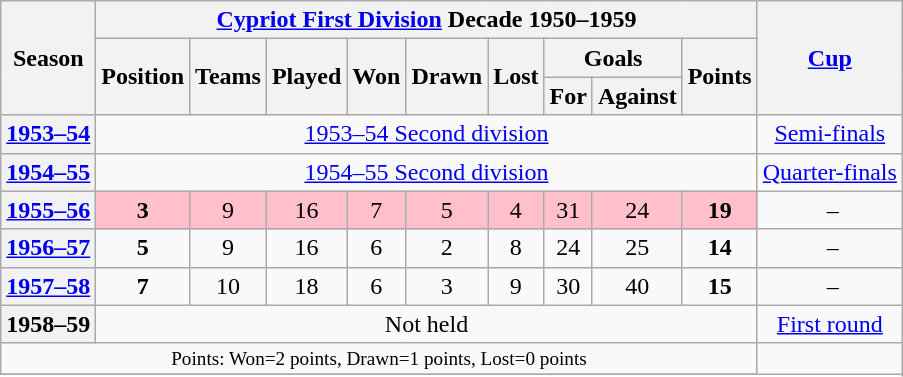<table class="wikitable" style="text-align: center">
<tr>
<th rowspan=3>Season</th>
<th colspan=9><a href='#'>Cypriot First Division</a> Decade 1950–1959</th>
<th rowspan=3><a href='#'>Cup</a></th>
</tr>
<tr>
<th rowspan=2>Position</th>
<th rowspan=2>Teams</th>
<th rowspan=2>Played</th>
<th rowspan=2>Won</th>
<th rowspan=2>Drawn</th>
<th rowspan=2>Lost</th>
<th colspan=2>Goals</th>
<th rowspan=2>Points</th>
</tr>
<tr>
<th>For</th>
<th>Against</th>
</tr>
<tr>
<th style="text-align: center;"><a href='#'>1953–54</a></th>
<td style="text-align: center;" colspan=9><a href='#'>1953–54 Second division</a></td>
<td><a href='#'>Semi-finals</a></td>
</tr>
<tr>
<th style="text-align: center;"><a href='#'>1954–55</a></th>
<td style="text-align: center;" colspan=9><a href='#'>1954–55 Second division</a></td>
<td><a href='#'>Quarter-finals</a></td>
</tr>
<tr>
<th style="text-align: center;"><a href='#'>1955–56</a></th>
<td style="text-align: center;" bgcolor=Pink><strong>3</strong></td>
<td style="text-align: center;" bgcolor=Pink>9</td>
<td style="text-align: center;" bgcolor=Pink>16</td>
<td style="text-align: center;" bgcolor=Pink>7</td>
<td style="text-align: center;" bgcolor=Pink>5</td>
<td style="text-align: center;" bgcolor=Pink>4</td>
<td style="text-align: center;" bgcolor=Pink>31</td>
<td style="text-align: center;" bgcolor=Pink>24</td>
<td style="text-align: center;" bgcolor=Pink><strong>19</strong></td>
<td> –</td>
</tr>
<tr>
<th style="text-align: center;"><a href='#'>1956–57</a></th>
<td style="text-align: center;"><strong>5</strong></td>
<td style="text-align: center;">9</td>
<td style="text-align: center;">16</td>
<td style="text-align: center;">6</td>
<td style="text-align: center;">2</td>
<td style="text-align: center;">8</td>
<td style="text-align: center;">24</td>
<td style="text-align: center;">25</td>
<td style="text-align: center;"><strong>14</strong></td>
<td> –</td>
</tr>
<tr>
<th style="text-align: center;"><a href='#'>1957–58</a></th>
<td style="text-align: center;"><strong>7</strong></td>
<td style="text-align: center;">10</td>
<td style="text-align: center;">18</td>
<td style="text-align: center;">6</td>
<td style="text-align: center;">3</td>
<td style="text-align: center;">9</td>
<td style="text-align: center;">30</td>
<td style="text-align: center;">40</td>
<td style="text-align: center;"><strong>15</strong></td>
<td> –</td>
</tr>
<tr>
<th style="text-align: center;">1958–59</th>
<td style="text-align: center;" colspan=9>Not held</td>
<td><a href='#'>First round</a></td>
</tr>
<tr>
<td colspan=10 style="font-size:80%">Points: Won=2 points, Drawn=1 points, Lost=0 points</td>
</tr>
<tr>
</tr>
</table>
